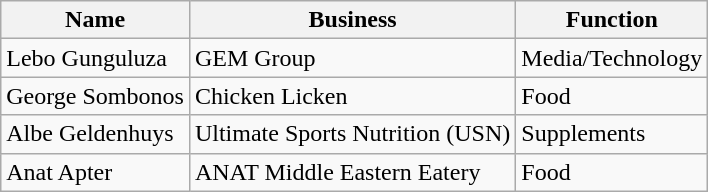<table class="wikitable sortable">
<tr>
<th>Name</th>
<th>Business</th>
<th>Function</th>
</tr>
<tr>
<td>Lebo Gunguluza</td>
<td>GEM Group</td>
<td>Media/Technology</td>
</tr>
<tr>
<td>George Sombonos</td>
<td>Chicken Licken</td>
<td>Food</td>
</tr>
<tr>
<td>Albe Geldenhuys</td>
<td>Ultimate Sports Nutrition (USN)</td>
<td>Supplements</td>
</tr>
<tr>
<td>Anat Apter</td>
<td>ANAT Middle Eastern Eatery</td>
<td>Food</td>
</tr>
</table>
